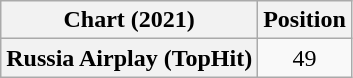<table class="wikitable plainrowheaders" style="text-align:center">
<tr>
<th scope="col">Chart (2021)</th>
<th scope="col">Position</th>
</tr>
<tr>
<th scope="row">Russia Airplay (TopHit)</th>
<td>49</td>
</tr>
</table>
